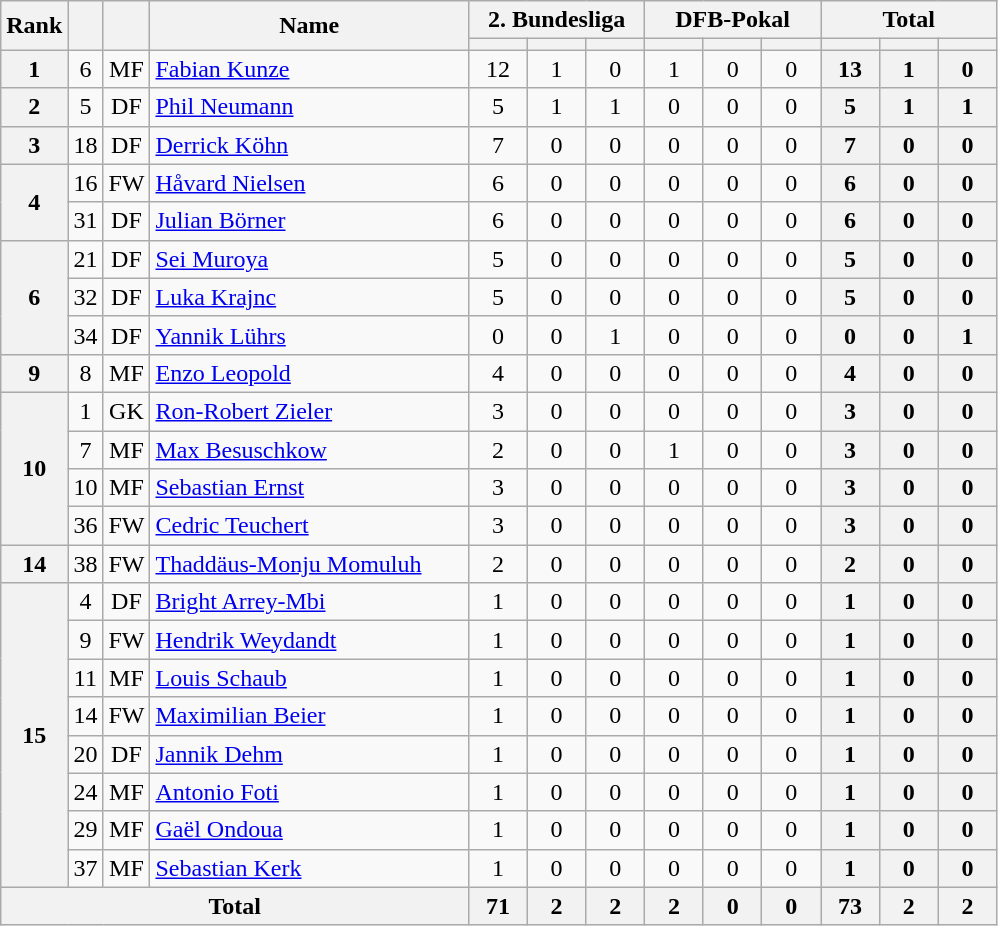<table class="wikitable" style="text-align:center;">
<tr>
<th rowspan=2>Rank</th>
<th rowspan=2></th>
<th rowspan=2></th>
<th rowspan=2 width=205>Name</th>
<th colspan=3 width=110>2. Bundesliga</th>
<th colspan=3 width=110>DFB-Pokal</th>
<th colspan=3 width=110>Total</th>
</tr>
<tr>
<th width=30></th>
<th width=30></th>
<th width=30></th>
<th width=30></th>
<th width=30></th>
<th width=30></th>
<th width=30></th>
<th width=30></th>
<th width=30></th>
</tr>
<tr>
<th>1</th>
<td>6</td>
<td>MF</td>
<td align="left"> <a href='#'>Fabian Kunze</a></td>
<td>12</td>
<td>1</td>
<td>0</td>
<td>1</td>
<td>0</td>
<td>0</td>
<th>13</th>
<th>1</th>
<th>0</th>
</tr>
<tr>
<th>2</th>
<td>5</td>
<td>DF</td>
<td align="left"> <a href='#'>Phil Neumann</a></td>
<td>5</td>
<td>1</td>
<td>1</td>
<td>0</td>
<td>0</td>
<td>0</td>
<th>5</th>
<th>1</th>
<th>1</th>
</tr>
<tr>
<th>3</th>
<td>18</td>
<td>DF</td>
<td align="left"> <a href='#'>Derrick Köhn</a></td>
<td>7</td>
<td>0</td>
<td>0</td>
<td>0</td>
<td>0</td>
<td>0</td>
<th>7</th>
<th>0</th>
<th>0</th>
</tr>
<tr>
<th rowspan=2>4</th>
<td>16</td>
<td>FW</td>
<td align="left"> <a href='#'>Håvard Nielsen</a></td>
<td>6</td>
<td>0</td>
<td>0</td>
<td>0</td>
<td>0</td>
<td>0</td>
<th>6</th>
<th>0</th>
<th>0</th>
</tr>
<tr>
<td>31</td>
<td>DF</td>
<td align="left"> <a href='#'>Julian Börner</a></td>
<td>6</td>
<td>0</td>
<td>0</td>
<td>0</td>
<td>0</td>
<td>0</td>
<th>6</th>
<th>0</th>
<th>0</th>
</tr>
<tr>
<th rowspan=3>6</th>
<td>21</td>
<td>DF</td>
<td align="left"> <a href='#'>Sei Muroya</a></td>
<td>5</td>
<td>0</td>
<td>0</td>
<td>0</td>
<td>0</td>
<td>0</td>
<th>5</th>
<th>0</th>
<th>0</th>
</tr>
<tr>
<td>32</td>
<td>DF</td>
<td align="left"> <a href='#'>Luka Krajnc</a></td>
<td>5</td>
<td>0</td>
<td>0</td>
<td>0</td>
<td>0</td>
<td>0</td>
<th>5</th>
<th>0</th>
<th>0</th>
</tr>
<tr>
<td>34</td>
<td>DF</td>
<td align="left"> <a href='#'>Yannik Lührs</a></td>
<td>0</td>
<td>0</td>
<td>1</td>
<td>0</td>
<td>0</td>
<td>0</td>
<th>0</th>
<th>0</th>
<th>1</th>
</tr>
<tr>
<th>9</th>
<td>8</td>
<td>MF</td>
<td align="left"> <a href='#'>Enzo Leopold</a></td>
<td>4</td>
<td>0</td>
<td>0</td>
<td>0</td>
<td>0</td>
<td>0</td>
<th>4</th>
<th>0</th>
<th>0</th>
</tr>
<tr>
<th rowspan=4>10</th>
<td>1</td>
<td>GK</td>
<td align="left"> <a href='#'>Ron-Robert Zieler</a></td>
<td>3</td>
<td>0</td>
<td>0</td>
<td>0</td>
<td>0</td>
<td>0</td>
<th>3</th>
<th>0</th>
<th>0</th>
</tr>
<tr>
<td>7</td>
<td>MF</td>
<td align="left"> <a href='#'>Max Besuschkow</a></td>
<td>2</td>
<td>0</td>
<td>0</td>
<td>1</td>
<td>0</td>
<td>0</td>
<th>3</th>
<th>0</th>
<th>0</th>
</tr>
<tr>
<td>10</td>
<td>MF</td>
<td align="left"> <a href='#'>Sebastian Ernst</a></td>
<td>3</td>
<td>0</td>
<td>0</td>
<td>0</td>
<td>0</td>
<td>0</td>
<th>3</th>
<th>0</th>
<th>0</th>
</tr>
<tr>
<td>36</td>
<td>FW</td>
<td align="left"> <a href='#'>Cedric Teuchert</a></td>
<td>3</td>
<td>0</td>
<td>0</td>
<td>0</td>
<td>0</td>
<td>0</td>
<th>3</th>
<th>0</th>
<th>0</th>
</tr>
<tr>
<th>14</th>
<td>38</td>
<td>FW</td>
<td align="left"> <a href='#'>Thaddäus-Monju Momuluh</a></td>
<td>2</td>
<td>0</td>
<td>0</td>
<td>0</td>
<td>0</td>
<td>0</td>
<th>2</th>
<th>0</th>
<th>0</th>
</tr>
<tr>
<th rowspan=8>15</th>
<td>4</td>
<td>DF</td>
<td align="left"> <a href='#'>Bright Arrey-Mbi</a></td>
<td>1</td>
<td>0</td>
<td>0</td>
<td>0</td>
<td>0</td>
<td>0</td>
<th>1</th>
<th>0</th>
<th>0</th>
</tr>
<tr>
<td>9</td>
<td>FW</td>
<td align="left"> <a href='#'>Hendrik Weydandt</a></td>
<td>1</td>
<td>0</td>
<td>0</td>
<td>0</td>
<td>0</td>
<td>0</td>
<th>1</th>
<th>0</th>
<th>0</th>
</tr>
<tr>
<td>11</td>
<td>MF</td>
<td align="left"> <a href='#'>Louis Schaub</a></td>
<td>1</td>
<td>0</td>
<td>0</td>
<td>0</td>
<td>0</td>
<td>0</td>
<th>1</th>
<th>0</th>
<th>0</th>
</tr>
<tr>
<td>14</td>
<td>FW</td>
<td align="left"> <a href='#'>Maximilian Beier</a></td>
<td>1</td>
<td>0</td>
<td>0</td>
<td>0</td>
<td>0</td>
<td>0</td>
<th>1</th>
<th>0</th>
<th>0</th>
</tr>
<tr>
<td>20</td>
<td>DF</td>
<td align="left"> <a href='#'>Jannik Dehm</a></td>
<td>1</td>
<td>0</td>
<td>0</td>
<td>0</td>
<td>0</td>
<td>0</td>
<th>1</th>
<th>0</th>
<th>0</th>
</tr>
<tr>
<td>24</td>
<td>MF</td>
<td align="left"> <a href='#'>Antonio Foti</a></td>
<td>1</td>
<td>0</td>
<td>0</td>
<td>0</td>
<td>0</td>
<td>0</td>
<th>1</th>
<th>0</th>
<th>0</th>
</tr>
<tr>
<td>29</td>
<td>MF</td>
<td align="left"> <a href='#'>Gaël Ondoua</a></td>
<td>1</td>
<td>0</td>
<td>0</td>
<td>0</td>
<td>0</td>
<td>0</td>
<th>1</th>
<th>0</th>
<th>0</th>
</tr>
<tr>
<td>37</td>
<td>MF</td>
<td align="left"> <a href='#'>Sebastian Kerk</a></td>
<td>1</td>
<td>0</td>
<td>0</td>
<td>0</td>
<td>0</td>
<td>0</td>
<th>1</th>
<th>0</th>
<th>0</th>
</tr>
<tr>
<th colspan=4>Total</th>
<th>71</th>
<th>2</th>
<th>2</th>
<th>2</th>
<th>0</th>
<th>0</th>
<th>73</th>
<th>2</th>
<th>2</th>
</tr>
</table>
